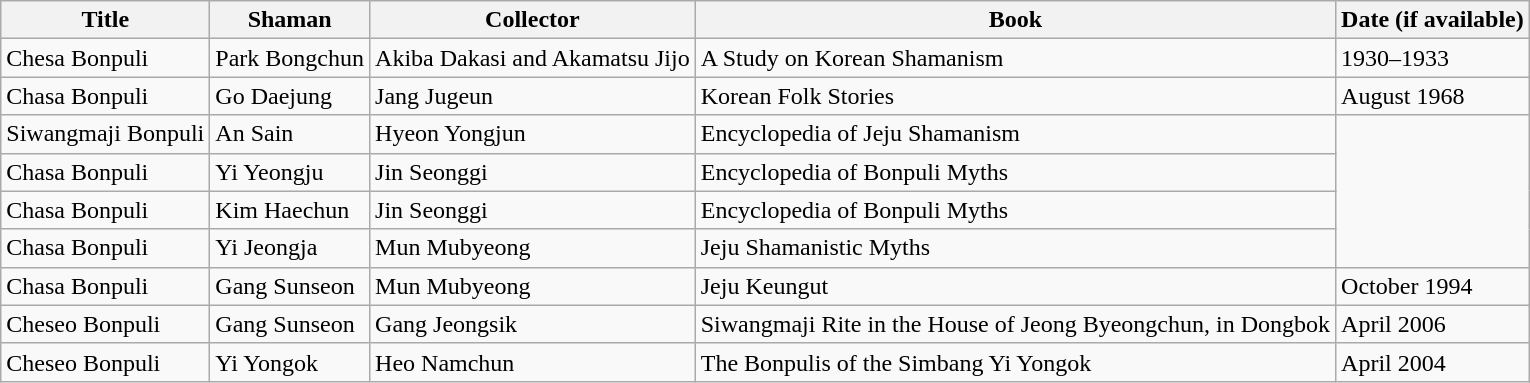<table class="wikitable">
<tr>
<th>Title</th>
<th>Shaman</th>
<th>Collector</th>
<th>Book</th>
<th>Date (if available)</th>
</tr>
<tr>
<td>Chesa Bonpuli</td>
<td>Park Bongchun</td>
<td>Akiba Dakasi and Akamatsu Jijo</td>
<td>A Study on Korean Shamanism</td>
<td>1930–1933</td>
</tr>
<tr>
<td>Chasa Bonpuli</td>
<td>Go Daejung</td>
<td>Jang Jugeun</td>
<td>Korean Folk Stories</td>
<td>August 1968</td>
</tr>
<tr>
<td>Siwangmaji Bonpuli</td>
<td>An Sain</td>
<td>Hyeon Yongjun</td>
<td>Encyclopedia of Jeju Shamanism</td>
<td rowspan=4></td>
</tr>
<tr>
<td>Chasa Bonpuli</td>
<td>Yi Yeongju</td>
<td>Jin Seonggi</td>
<td>Encyclopedia of Bonpuli Myths</td>
</tr>
<tr>
<td>Chasa Bonpuli</td>
<td>Kim Haechun</td>
<td>Jin Seonggi</td>
<td>Encyclopedia of Bonpuli Myths</td>
</tr>
<tr>
<td>Chasa Bonpuli</td>
<td>Yi Jeongja</td>
<td>Mun Mubyeong</td>
<td>Jeju Shamanistic Myths</td>
</tr>
<tr>
<td>Chasa Bonpuli</td>
<td>Gang Sunseon</td>
<td>Mun Mubyeong</td>
<td>Jeju Keungut</td>
<td>October 1994</td>
</tr>
<tr>
<td>Cheseo Bonpuli</td>
<td>Gang Sunseon</td>
<td>Gang Jeongsik</td>
<td>Siwangmaji Rite in the House of Jeong Byeongchun, in Dongbok</td>
<td>April 2006</td>
</tr>
<tr>
<td>Cheseo Bonpuli</td>
<td>Yi Yongok</td>
<td>Heo Namchun</td>
<td>The Bonpulis of the Simbang Yi Yongok</td>
<td>April 2004</td>
</tr>
</table>
